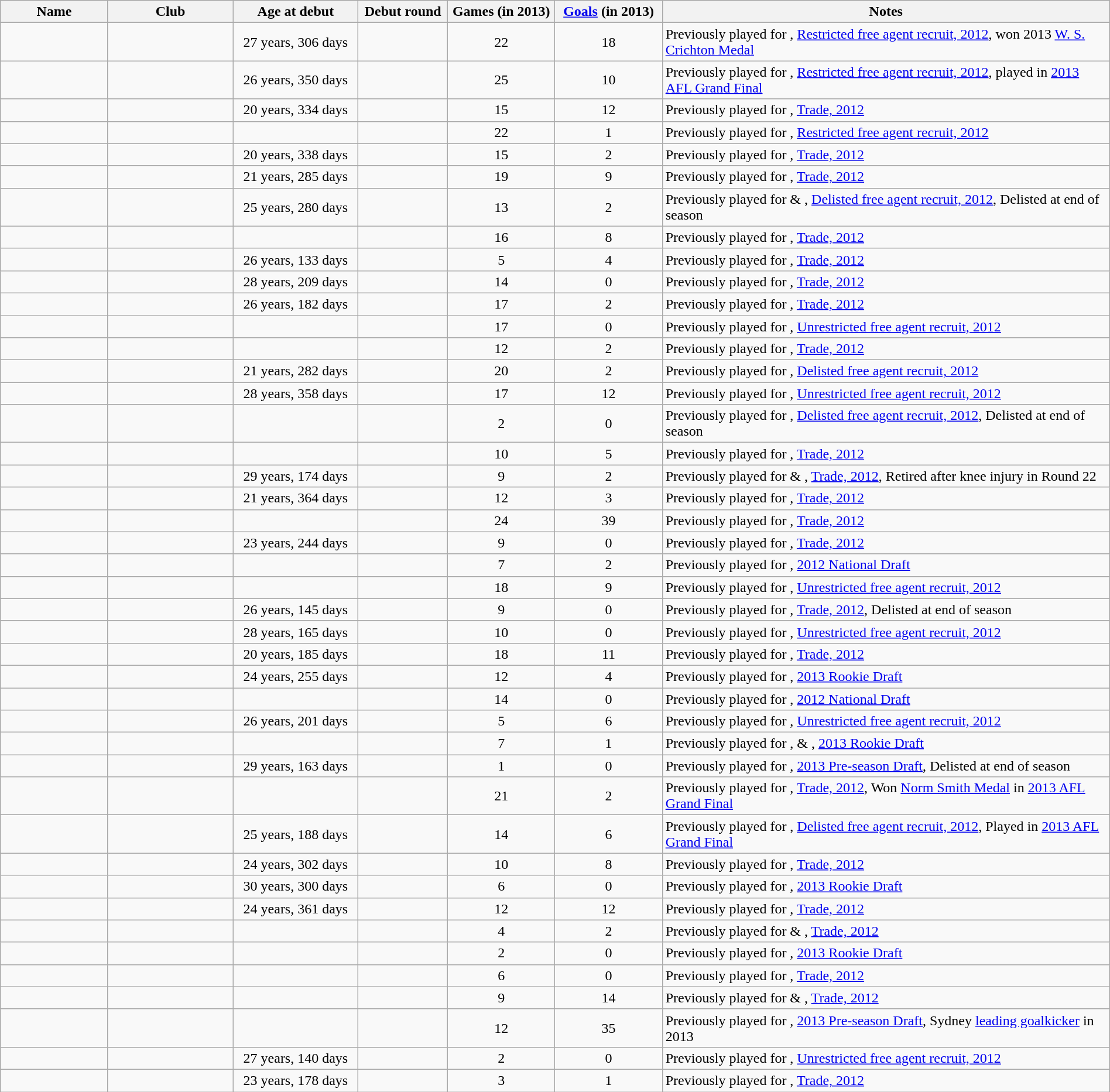<table class="wikitable sortable" style="width:100%; text-align: center;">
<tr style="background:#efefef;">
<th style="width:6%;">Name</th>
<th width=7%>Club</th>
<th style="width:7%;">Age at debut</th>
<th width=5%>Debut round</th>
<th width=6%>Games (in 2013)</th>
<th width=6%><a href='#'>Goals</a> (in 2013)</th>
<th style="width:25%;">Notes</th>
</tr>
<tr>
<td align="left"></td>
<td></td>
<td>27 years, 306 days</td>
<td></td>
<td>22</td>
<td>18</td>
<td align="left">Previously played for , <a href='#'>Restricted free agent recruit, 2012</a>, won 2013 <a href='#'>W. S. Crichton Medal</a></td>
</tr>
<tr>
<td align="left"></td>
<td></td>
<td>26 years, 350 days</td>
<td></td>
<td>25</td>
<td>10</td>
<td align="left">Previously played for , <a href='#'>Restricted free agent recruit, 2012</a>, played in <a href='#'>2013 AFL Grand Final</a></td>
</tr>
<tr>
<td align="left"></td>
<td></td>
<td>20 years, 334 days</td>
<td></td>
<td>15</td>
<td>12</td>
<td align="left">Previously played for , <a href='#'>Trade, 2012</a></td>
</tr>
<tr>
<td align="left"></td>
<td></td>
<td></td>
<td></td>
<td>22</td>
<td>1</td>
<td align="left">Previously played for , <a href='#'>Restricted free agent recruit, 2012</a></td>
</tr>
<tr>
<td align="left"></td>
<td></td>
<td>20 years, 338 days</td>
<td></td>
<td>15</td>
<td>2</td>
<td align="left">Previously played for , <a href='#'>Trade, 2012</a></td>
</tr>
<tr>
<td align="left"></td>
<td></td>
<td>21 years, 285 days</td>
<td></td>
<td>19</td>
<td>9</td>
<td align="left">Previously played for , <a href='#'>Trade, 2012</a></td>
</tr>
<tr>
<td align="left"></td>
<td></td>
<td>25 years, 280 days</td>
<td></td>
<td>13</td>
<td>2</td>
<td align="left">Previously played for  & , <a href='#'>Delisted free agent recruit, 2012</a>, Delisted at end of season</td>
</tr>
<tr>
<td align="left"></td>
<td></td>
<td></td>
<td></td>
<td>16</td>
<td>8</td>
<td align="left">Previously played for , <a href='#'>Trade, 2012</a></td>
</tr>
<tr>
<td align="left"></td>
<td></td>
<td>26 years, 133 days</td>
<td></td>
<td>5</td>
<td>4</td>
<td align="left">Previously played for , <a href='#'>Trade, 2012</a></td>
</tr>
<tr>
<td align="left"></td>
<td></td>
<td>28 years, 209 days</td>
<td></td>
<td>14</td>
<td>0</td>
<td align="left">Previously played for , <a href='#'>Trade, 2012</a></td>
</tr>
<tr>
<td align="left"></td>
<td></td>
<td>26 years, 182 days</td>
<td></td>
<td>17</td>
<td>2</td>
<td align="left">Previously played for , <a href='#'>Trade, 2012</a></td>
</tr>
<tr>
<td align="left"></td>
<td></td>
<td></td>
<td></td>
<td>17</td>
<td>0</td>
<td align="left">Previously played for , <a href='#'>Unrestricted free agent recruit, 2012</a></td>
</tr>
<tr>
<td align="left"></td>
<td></td>
<td></td>
<td></td>
<td>12</td>
<td>2</td>
<td align="left">Previously played for , <a href='#'>Trade, 2012</a></td>
</tr>
<tr>
<td align="left"></td>
<td></td>
<td>21 years, 282 days</td>
<td></td>
<td>20</td>
<td>2</td>
<td align="left">Previously played for , <a href='#'>Delisted free agent recruit, 2012</a></td>
</tr>
<tr>
<td align="left"></td>
<td></td>
<td>28 years, 358 days</td>
<td></td>
<td>17</td>
<td>12</td>
<td align="left">Previously played for , <a href='#'>Unrestricted free agent recruit, 2012</a></td>
</tr>
<tr>
<td align="left"></td>
<td></td>
<td></td>
<td></td>
<td>2</td>
<td>0</td>
<td align="left">Previously played for , <a href='#'>Delisted free agent recruit, 2012</a>, Delisted at end of season</td>
</tr>
<tr>
<td align="left"></td>
<td></td>
<td></td>
<td></td>
<td>10</td>
<td>5</td>
<td align="left">Previously played for , <a href='#'>Trade, 2012</a></td>
</tr>
<tr>
<td align="left"></td>
<td></td>
<td>29 years, 174 days</td>
<td></td>
<td>9</td>
<td>2</td>
<td align="left">Previously played for  & , <a href='#'>Trade, 2012</a>, Retired after knee injury in Round 22</td>
</tr>
<tr>
<td align="left"></td>
<td></td>
<td>21 years, 364 days</td>
<td></td>
<td>12</td>
<td>3</td>
<td align="left">Previously played for , <a href='#'>Trade, 2012</a></td>
</tr>
<tr>
<td align="left"></td>
<td></td>
<td></td>
<td></td>
<td>24</td>
<td>39</td>
<td align="left">Previously played for , <a href='#'>Trade, 2012</a></td>
</tr>
<tr>
<td align="left"></td>
<td></td>
<td>23 years, 244 days</td>
<td></td>
<td>9</td>
<td>0</td>
<td align="left">Previously played for , <a href='#'>Trade, 2012</a></td>
</tr>
<tr>
<td align="left"></td>
<td></td>
<td></td>
<td></td>
<td>7</td>
<td>2</td>
<td align="left">Previously played for , <a href='#'>2012 National Draft</a></td>
</tr>
<tr>
<td align="left"></td>
<td></td>
<td></td>
<td></td>
<td>18</td>
<td>9</td>
<td align="left">Previously played for , <a href='#'>Unrestricted free agent recruit, 2012</a></td>
</tr>
<tr>
<td align="left"></td>
<td></td>
<td>26 years, 145 days</td>
<td></td>
<td>9</td>
<td>0</td>
<td align="left">Previously played for , <a href='#'>Trade, 2012</a>, Delisted at end of season</td>
</tr>
<tr>
<td align="left"></td>
<td></td>
<td>28 years, 165 days</td>
<td></td>
<td>10</td>
<td>0</td>
<td align="left">Previously played for , <a href='#'>Unrestricted free agent recruit, 2012</a></td>
</tr>
<tr>
<td align="left"></td>
<td></td>
<td>20 years, 185 days</td>
<td></td>
<td>18</td>
<td>11</td>
<td align="left">Previously played for , <a href='#'>Trade, 2012</a></td>
</tr>
<tr>
<td align="left"></td>
<td></td>
<td>24 years, 255 days</td>
<td></td>
<td>12</td>
<td>4</td>
<td align="left">Previously played for , <a href='#'>2013 Rookie Draft</a></td>
</tr>
<tr>
<td align="left"></td>
<td></td>
<td></td>
<td></td>
<td>14</td>
<td>0</td>
<td align="left">Previously played for , <a href='#'>2012 National Draft</a></td>
</tr>
<tr>
<td align="left"></td>
<td></td>
<td>26 years, 201 days</td>
<td></td>
<td>5</td>
<td>6</td>
<td align="left">Previously played for , <a href='#'>Unrestricted free agent recruit, 2012</a></td>
</tr>
<tr>
<td align="left"></td>
<td></td>
<td></td>
<td></td>
<td>7</td>
<td>1</td>
<td align="left">Previously played for ,  &  , <a href='#'>2013 Rookie Draft</a></td>
</tr>
<tr>
<td align="left"></td>
<td></td>
<td>29 years, 163 days</td>
<td></td>
<td>1</td>
<td>0</td>
<td align="left">Previously played for , <a href='#'>2013 Pre-season Draft</a>, Delisted at end of season</td>
</tr>
<tr>
<td align="left"></td>
<td></td>
<td></td>
<td></td>
<td>21</td>
<td>2</td>
<td align="left">Previously played for , <a href='#'>Trade, 2012</a>, Won <a href='#'>Norm Smith Medal</a> in <a href='#'>2013 AFL Grand Final</a></td>
</tr>
<tr>
<td align="left"></td>
<td></td>
<td>25 years, 188 days</td>
<td></td>
<td>14</td>
<td>6</td>
<td align="left">Previously played for , <a href='#'>Delisted free agent recruit, 2012</a>, Played in <a href='#'>2013 AFL Grand Final</a></td>
</tr>
<tr>
<td align="left"></td>
<td></td>
<td>24 years, 302 days</td>
<td></td>
<td>10</td>
<td>8</td>
<td align="left">Previously played for , <a href='#'>Trade, 2012</a></td>
</tr>
<tr>
<td align="left"></td>
<td></td>
<td>30 years, 300 days</td>
<td></td>
<td>6</td>
<td>0</td>
<td align="left">Previously played for , <a href='#'>2013 Rookie Draft</a></td>
</tr>
<tr>
<td align="left"></td>
<td></td>
<td>24 years, 361 days</td>
<td></td>
<td>12</td>
<td>12</td>
<td align="left">Previously played for , <a href='#'>Trade, 2012</a></td>
</tr>
<tr>
<td align="left"></td>
<td></td>
<td></td>
<td></td>
<td>4</td>
<td>2</td>
<td align="left">Previously played for  & , <a href='#'>Trade, 2012</a></td>
</tr>
<tr>
<td align="left"></td>
<td></td>
<td></td>
<td></td>
<td>2</td>
<td>0</td>
<td align="left">Previously played for , <a href='#'>2013 Rookie Draft</a></td>
</tr>
<tr>
<td align="left"></td>
<td></td>
<td></td>
<td></td>
<td>6</td>
<td>0</td>
<td align="left">Previously played for , <a href='#'>Trade, 2012</a></td>
</tr>
<tr>
<td align="left"></td>
<td></td>
<td></td>
<td></td>
<td>9</td>
<td>14</td>
<td align="left">Previously played for  & , <a href='#'>Trade, 2012</a></td>
</tr>
<tr>
<td align="left"></td>
<td></td>
<td></td>
<td></td>
<td>12</td>
<td>35</td>
<td align="left">Previously played for , <a href='#'>2013 Pre-season Draft</a>, Sydney <a href='#'>leading goalkicker</a> in 2013</td>
</tr>
<tr>
<td align="left"></td>
<td></td>
<td>27 years, 140 days</td>
<td></td>
<td>2</td>
<td>0</td>
<td align="left">Previously played for , <a href='#'>Unrestricted free agent recruit, 2012</a></td>
</tr>
<tr>
<td align="left"></td>
<td></td>
<td>23 years, 178 days</td>
<td></td>
<td>3</td>
<td>1</td>
<td align="left">Previously played for , <a href='#'>Trade, 2012</a></td>
</tr>
</table>
